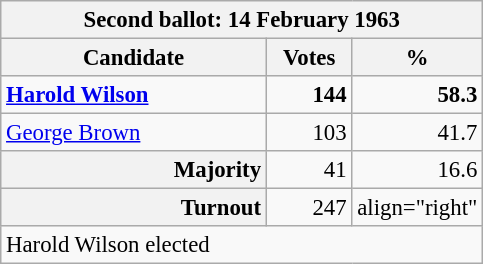<table class="wikitable" style="font-size:95%;">
<tr>
<th colspan="3">Second ballot: 14 February 1963</th>
</tr>
<tr>
<th style="width: 170px">Candidate</th>
<th style="width: 50px">Votes</th>
<th style="width: 40px">%</th>
</tr>
<tr>
<td style="width: 170px"><strong><a href='#'>Harold Wilson</a></strong></td>
<td align="right"><strong>144</strong></td>
<td align="right"><strong>58.3</strong></td>
</tr>
<tr>
<td style="width: 170px"><a href='#'>George Brown</a></td>
<td align="right">103</td>
<td align="right">41.7</td>
</tr>
<tr>
<th style="text-align:right">Majority</th>
<td align="right">41</td>
<td align="right">16.6</td>
</tr>
<tr>
<th style="text-align:right">Turnout</th>
<td align="right">247</td>
<td>align="right"            </td>
</tr>
<tr>
<td colspan="4">Harold Wilson elected</td>
</tr>
</table>
